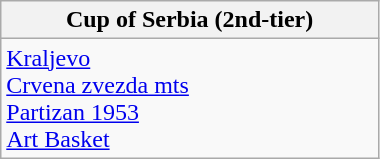<table class=wikitable width=20%>
<tr>
<th width=13%>Cup of Serbia (2nd-tier)</th>
</tr>
<tr valign=top>
<td><a href='#'>Kraljevo</a><br><a href='#'>Crvena zvezda mts</a><br><a href='#'>Partizan 1953</a><br><a href='#'>Art Basket</a></td>
</tr>
</table>
